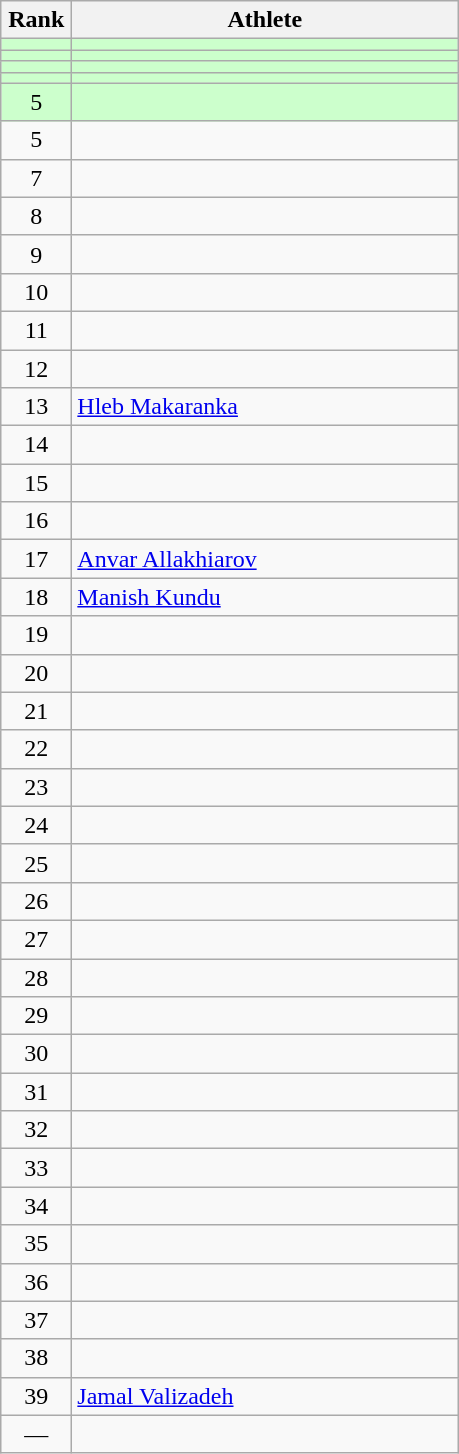<table class="wikitable" style="text-align: center;">
<tr>
<th width=40>Rank</th>
<th width=250>Athlete</th>
</tr>
<tr bgcolor=#ccffcc>
<td></td>
<td align="left"></td>
</tr>
<tr bgcolor=#ccffcc>
<td></td>
<td align="left"></td>
</tr>
<tr bgcolor=#ccffcc>
<td></td>
<td align="left"></td>
</tr>
<tr bgcolor=#ccffcc>
<td></td>
<td align="left"></td>
</tr>
<tr bgcolor=#ccffcc>
<td>5</td>
<td align="left"></td>
</tr>
<tr>
<td>5</td>
<td align="left"></td>
</tr>
<tr>
<td>7</td>
<td align="left"></td>
</tr>
<tr>
<td>8</td>
<td align="left"></td>
</tr>
<tr>
<td>9</td>
<td align="left"></td>
</tr>
<tr>
<td>10</td>
<td align="left"></td>
</tr>
<tr>
<td>11</td>
<td align="left"></td>
</tr>
<tr>
<td>12</td>
<td align="left"></td>
</tr>
<tr>
<td>13</td>
<td align="left"> <a href='#'>Hleb Makaranka</a> </td>
</tr>
<tr>
<td>14</td>
<td align="left"></td>
</tr>
<tr>
<td>15</td>
<td align="left"></td>
</tr>
<tr>
<td>16</td>
<td align="left"></td>
</tr>
<tr>
<td>17</td>
<td align="left"> <a href='#'>Anvar Allakhiarov</a> </td>
</tr>
<tr>
<td>18</td>
<td align="left"> <a href='#'>Manish Kundu</a> </td>
</tr>
<tr>
<td>19</td>
<td align="left"></td>
</tr>
<tr>
<td>20</td>
<td align="left"></td>
</tr>
<tr>
<td>21</td>
<td align="left"></td>
</tr>
<tr>
<td>22</td>
<td align="left"></td>
</tr>
<tr>
<td>23</td>
<td align="left"></td>
</tr>
<tr>
<td>24</td>
<td align="left"></td>
</tr>
<tr>
<td>25</td>
<td align="left"></td>
</tr>
<tr>
<td>26</td>
<td align="left"></td>
</tr>
<tr>
<td>27</td>
<td align="left"></td>
</tr>
<tr>
<td>28</td>
<td align="left"></td>
</tr>
<tr>
<td>29</td>
<td align="left"></td>
</tr>
<tr>
<td>30</td>
<td align="left"></td>
</tr>
<tr>
<td>31</td>
<td align="left"></td>
</tr>
<tr>
<td>32</td>
<td align="left"></td>
</tr>
<tr>
<td>33</td>
<td align="left"></td>
</tr>
<tr>
<td>34</td>
<td align="left"></td>
</tr>
<tr>
<td>35</td>
<td align="left"></td>
</tr>
<tr>
<td>36</td>
<td align="left"></td>
</tr>
<tr>
<td>37</td>
<td align="left"></td>
</tr>
<tr>
<td>38</td>
<td align="left"></td>
</tr>
<tr>
<td>39</td>
<td align="left"> <a href='#'>Jamal Valizadeh</a> </td>
</tr>
<tr>
<td>—</td>
<td align="left"></td>
</tr>
</table>
